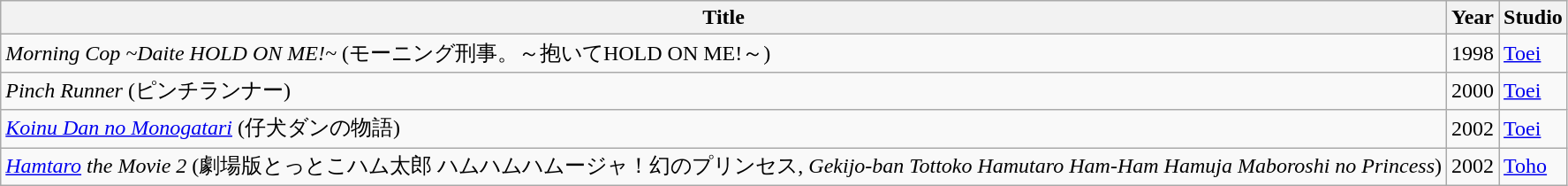<table class="wikitable">
<tr>
<th>Title</th>
<th>Year</th>
<th>Studio</th>
</tr>
<tr>
<td><em>Morning Cop ~Daite HOLD ON ME!~</em> (モーニング刑事。～抱いてHOLD ON ME!～)</td>
<td>1998</td>
<td><a href='#'>Toei</a></td>
</tr>
<tr>
<td><em>Pinch Runner</em> (ピンチランナー)</td>
<td>2000</td>
<td><a href='#'>Toei</a></td>
</tr>
<tr>
<td><em><a href='#'>Koinu Dan no Monogatari</a></em> (仔犬ダンの物語)</td>
<td>2002</td>
<td><a href='#'>Toei</a></td>
</tr>
<tr>
<td><em><a href='#'>Hamtaro</a> the Movie 2</em> (劇場版とっとこハム太郎 ハムハムハムージャ！幻のプリンセス, <em>Gekijo-ban Tottoko Hamutaro Ham-Ham Hamuja Maboroshi no Princess</em>)</td>
<td>2002</td>
<td><a href='#'>Toho</a></td>
</tr>
</table>
